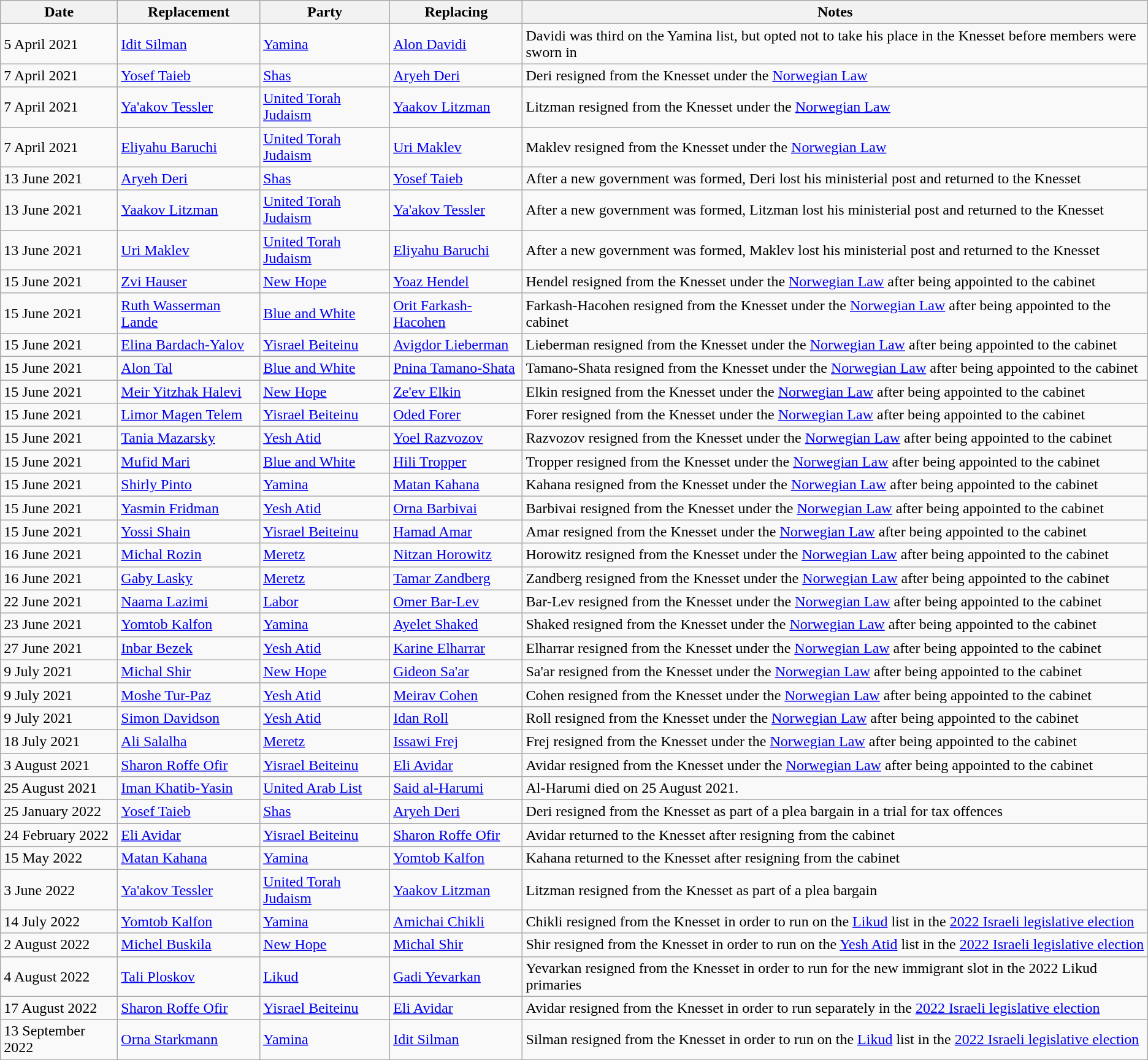<table class=wikitable>
<tr>
<th>Date</th>
<th>Replacement</th>
<th>Party</th>
<th>Replacing</th>
<th>Notes</th>
</tr>
<tr>
<td>5 April 2021</td>
<td><a href='#'>Idit Silman</a></td>
<td><a href='#'>Yamina</a></td>
<td><a href='#'>Alon Davidi</a></td>
<td>Davidi was third on the Yamina list, but opted not to take his place in the Knesset before members were sworn in</td>
</tr>
<tr>
<td>7 April 2021</td>
<td><a href='#'>Yosef Taieb</a></td>
<td><a href='#'>Shas</a></td>
<td><a href='#'>Aryeh Deri</a></td>
<td>Deri resigned from the Knesset under the <a href='#'>Norwegian Law</a></td>
</tr>
<tr>
<td>7 April 2021</td>
<td><a href='#'>Ya'akov Tessler</a></td>
<td><a href='#'>United Torah Judaism</a></td>
<td><a href='#'>Yaakov Litzman</a></td>
<td>Litzman resigned from the Knesset under the <a href='#'>Norwegian Law</a></td>
</tr>
<tr>
<td>7 April 2021</td>
<td><a href='#'>Eliyahu Baruchi</a></td>
<td><a href='#'>United Torah Judaism</a></td>
<td><a href='#'>Uri Maklev</a></td>
<td>Maklev resigned from the Knesset under the <a href='#'>Norwegian Law</a></td>
</tr>
<tr>
<td>13 June 2021</td>
<td><a href='#'>Aryeh Deri</a></td>
<td><a href='#'>Shas</a></td>
<td><a href='#'>Yosef Taieb</a></td>
<td>After a new government was formed, Deri lost his ministerial post and returned to the Knesset</td>
</tr>
<tr>
<td>13 June 2021</td>
<td><a href='#'>Yaakov Litzman</a></td>
<td><a href='#'>United Torah Judaism</a></td>
<td><a href='#'>Ya'akov Tessler</a></td>
<td>After a new government was formed, Litzman lost his ministerial post and returned to the Knesset</td>
</tr>
<tr>
<td>13 June 2021</td>
<td><a href='#'>Uri Maklev</a></td>
<td><a href='#'>United Torah Judaism</a></td>
<td><a href='#'>Eliyahu Baruchi</a></td>
<td>After a new government was formed, Maklev lost his ministerial post and returned to the Knesset</td>
</tr>
<tr>
<td>15 June 2021</td>
<td><a href='#'>Zvi Hauser</a></td>
<td><a href='#'>New Hope</a></td>
<td><a href='#'>Yoaz Hendel</a></td>
<td>Hendel resigned from the Knesset under the <a href='#'>Norwegian Law</a> after being appointed to the cabinet</td>
</tr>
<tr>
<td>15 June 2021</td>
<td><a href='#'>Ruth Wasserman Lande</a></td>
<td><a href='#'>Blue and White</a></td>
<td><a href='#'>Orit Farkash-Hacohen</a></td>
<td>Farkash-Hacohen resigned from the Knesset under the <a href='#'>Norwegian Law</a> after being appointed to the cabinet</td>
</tr>
<tr>
<td>15 June 2021</td>
<td><a href='#'>Elina Bardach-Yalov</a></td>
<td><a href='#'>Yisrael Beiteinu</a></td>
<td><a href='#'>Avigdor Lieberman</a></td>
<td>Lieberman resigned from the Knesset under the <a href='#'>Norwegian Law</a> after being appointed to the cabinet</td>
</tr>
<tr>
<td>15 June 2021</td>
<td><a href='#'>Alon Tal</a></td>
<td><a href='#'>Blue and White</a></td>
<td><a href='#'>Pnina Tamano-Shata</a></td>
<td>Tamano-Shata resigned from the Knesset under the <a href='#'>Norwegian Law</a> after being appointed to the cabinet</td>
</tr>
<tr>
<td>15 June 2021</td>
<td><a href='#'>Meir Yitzhak Halevi</a></td>
<td><a href='#'>New Hope</a></td>
<td><a href='#'>Ze'ev Elkin</a></td>
<td>Elkin resigned from the Knesset under the <a href='#'>Norwegian Law</a> after being appointed to the cabinet</td>
</tr>
<tr>
<td>15 June 2021</td>
<td><a href='#'>Limor Magen Telem</a></td>
<td><a href='#'>Yisrael Beiteinu</a></td>
<td><a href='#'>Oded Forer</a></td>
<td>Forer resigned from the Knesset under the <a href='#'>Norwegian Law</a> after being appointed to the cabinet</td>
</tr>
<tr>
<td>15 June 2021</td>
<td><a href='#'>Tania Mazarsky</a></td>
<td><a href='#'>Yesh Atid</a></td>
<td><a href='#'>Yoel Razvozov</a></td>
<td>Razvozov resigned from the Knesset under the <a href='#'>Norwegian Law</a> after being appointed to the cabinet</td>
</tr>
<tr>
<td>15 June 2021</td>
<td><a href='#'>Mufid Mari</a></td>
<td><a href='#'>Blue and White</a></td>
<td><a href='#'>Hili Tropper</a></td>
<td>Tropper resigned from the Knesset under the <a href='#'>Norwegian Law</a> after being appointed to the cabinet</td>
</tr>
<tr>
<td>15 June 2021</td>
<td><a href='#'>Shirly Pinto</a></td>
<td><a href='#'>Yamina</a></td>
<td><a href='#'>Matan Kahana</a></td>
<td>Kahana resigned from the Knesset under the <a href='#'>Norwegian Law</a> after being appointed to the cabinet</td>
</tr>
<tr>
<td>15 June 2021</td>
<td><a href='#'>Yasmin Fridman</a></td>
<td><a href='#'>Yesh Atid</a></td>
<td><a href='#'>Orna Barbivai</a></td>
<td>Barbivai resigned from the Knesset under the <a href='#'>Norwegian Law</a> after being appointed to the cabinet</td>
</tr>
<tr>
<td>15 June 2021</td>
<td><a href='#'>Yossi Shain</a></td>
<td><a href='#'>Yisrael Beiteinu</a></td>
<td><a href='#'>Hamad Amar</a></td>
<td>Amar resigned from the Knesset under the <a href='#'>Norwegian Law</a> after being appointed to the cabinet</td>
</tr>
<tr>
<td>16 June 2021</td>
<td><a href='#'>Michal Rozin</a></td>
<td><a href='#'>Meretz</a></td>
<td><a href='#'>Nitzan Horowitz</a></td>
<td>Horowitz resigned from the Knesset under the <a href='#'>Norwegian Law</a> after being appointed to the cabinet</td>
</tr>
<tr>
<td>16 June 2021</td>
<td><a href='#'>Gaby Lasky</a></td>
<td><a href='#'>Meretz</a></td>
<td><a href='#'>Tamar Zandberg</a></td>
<td>Zandberg resigned from the Knesset under the <a href='#'>Norwegian Law</a> after being appointed to the cabinet</td>
</tr>
<tr>
<td>22 June 2021</td>
<td><a href='#'>Naama Lazimi</a></td>
<td><a href='#'>Labor</a></td>
<td><a href='#'>Omer Bar-Lev</a></td>
<td>Bar-Lev resigned from the Knesset under the <a href='#'>Norwegian Law</a> after being appointed to the cabinet</td>
</tr>
<tr>
<td>23 June 2021</td>
<td><a href='#'>Yomtob Kalfon</a></td>
<td><a href='#'>Yamina</a></td>
<td><a href='#'>Ayelet Shaked</a></td>
<td>Shaked resigned from the Knesset under the <a href='#'>Norwegian Law</a> after being appointed to the cabinet</td>
</tr>
<tr>
<td>27 June 2021</td>
<td><a href='#'>Inbar Bezek</a></td>
<td><a href='#'>Yesh Atid</a></td>
<td><a href='#'>Karine Elharrar</a></td>
<td>Elharrar resigned from the Knesset under the <a href='#'>Norwegian Law</a> after being appointed to the cabinet</td>
</tr>
<tr>
<td>9 July 2021</td>
<td><a href='#'>Michal Shir</a></td>
<td><a href='#'>New Hope</a></td>
<td><a href='#'>Gideon Sa'ar</a></td>
<td>Sa'ar resigned from the Knesset under the <a href='#'>Norwegian Law</a> after being appointed to the cabinet</td>
</tr>
<tr>
<td>9 July 2021</td>
<td><a href='#'>Moshe Tur-Paz</a></td>
<td><a href='#'>Yesh Atid</a></td>
<td><a href='#'>Meirav Cohen</a></td>
<td>Cohen resigned from the Knesset under the <a href='#'>Norwegian Law</a> after being appointed to the cabinet</td>
</tr>
<tr>
<td>9 July 2021</td>
<td><a href='#'>Simon Davidson</a></td>
<td><a href='#'>Yesh Atid</a></td>
<td><a href='#'>Idan Roll</a></td>
<td>Roll resigned from the Knesset under the <a href='#'>Norwegian Law</a> after being appointed to the cabinet</td>
</tr>
<tr>
<td>18 July 2021</td>
<td><a href='#'>Ali Salalha</a></td>
<td><a href='#'>Meretz</a></td>
<td><a href='#'>Issawi Frej</a></td>
<td>Frej resigned from the Knesset under the <a href='#'>Norwegian Law</a> after being appointed to the cabinet</td>
</tr>
<tr>
<td>3 August 2021</td>
<td><a href='#'>Sharon Roffe Ofir</a></td>
<td><a href='#'>Yisrael Beiteinu</a></td>
<td><a href='#'>Eli Avidar</a></td>
<td>Avidar resigned from the Knesset under the <a href='#'>Norwegian Law</a> after being appointed to the cabinet</td>
</tr>
<tr>
<td>25 August 2021</td>
<td><a href='#'>Iman Khatib-Yasin</a></td>
<td><a href='#'>United Arab List</a></td>
<td><a href='#'>Said al-Harumi</a></td>
<td>Al-Harumi died on 25 August 2021.</td>
</tr>
<tr>
<td>25 January 2022</td>
<td><a href='#'>Yosef Taieb</a></td>
<td><a href='#'>Shas</a></td>
<td><a href='#'>Aryeh Deri</a></td>
<td>Deri resigned from the Knesset as part of a plea bargain in a trial for tax offences</td>
</tr>
<tr>
<td>24 February 2022</td>
<td><a href='#'>Eli Avidar</a></td>
<td><a href='#'>Yisrael Beiteinu</a></td>
<td><a href='#'>Sharon Roffe Ofir</a></td>
<td>Avidar returned to the Knesset after resigning from the cabinet</td>
</tr>
<tr>
<td>15 May 2022</td>
<td><a href='#'>Matan Kahana</a></td>
<td><a href='#'>Yamina</a></td>
<td><a href='#'>Yomtob Kalfon</a></td>
<td>Kahana returned to the Knesset after resigning from the cabinet</td>
</tr>
<tr>
<td>3 June 2022</td>
<td><a href='#'>Ya'akov Tessler</a></td>
<td><a href='#'>United Torah Judaism</a></td>
<td><a href='#'>Yaakov Litzman</a></td>
<td>Litzman resigned from the Knesset as part of a plea bargain</td>
</tr>
<tr>
<td>14 July 2022</td>
<td><a href='#'>Yomtob Kalfon</a></td>
<td><a href='#'>Yamina</a></td>
<td><a href='#'>Amichai Chikli</a></td>
<td>Chikli resigned from the Knesset in order to run on the <a href='#'>Likud</a> list in the <a href='#'>2022 Israeli legislative election</a></td>
</tr>
<tr>
<td>2 August 2022</td>
<td><a href='#'>Michel Buskila</a></td>
<td><a href='#'>New Hope</a></td>
<td><a href='#'>Michal Shir</a></td>
<td>Shir resigned from the Knesset in order to run on the <a href='#'>Yesh Atid</a> list in the <a href='#'>2022 Israeli legislative election</a></td>
</tr>
<tr>
<td>4 August 2022</td>
<td><a href='#'>Tali Ploskov</a></td>
<td><a href='#'>Likud</a></td>
<td><a href='#'>Gadi Yevarkan</a></td>
<td>Yevarkan resigned from the Knesset in order to run for the new immigrant slot in the 2022 Likud primaries</td>
</tr>
<tr>
<td>17 August 2022</td>
<td><a href='#'>Sharon Roffe Ofir</a></td>
<td><a href='#'>Yisrael Beiteinu</a></td>
<td><a href='#'>Eli Avidar</a></td>
<td>Avidar resigned from the Knesset in order to run separately in the <a href='#'>2022 Israeli legislative election</a></td>
</tr>
<tr>
<td>13 September 2022</td>
<td><a href='#'>Orna Starkmann</a></td>
<td><a href='#'>Yamina</a></td>
<td><a href='#'>Idit Silman</a></td>
<td>Silman resigned from the Knesset in order to run on the <a href='#'>Likud</a> list in the <a href='#'>2022 Israeli legislative election</a><br></td>
</tr>
</table>
